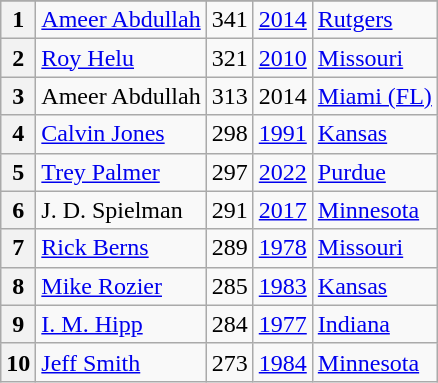<table class=wikitable>
<tr>
</tr>
<tr>
<th>1</th>
<td><a href='#'>Ameer Abdullah</a></td>
<td>341</td>
<td><a href='#'>2014</a></td>
<td><a href='#'>Rutgers</a></td>
</tr>
<tr>
<th>2</th>
<td><a href='#'>Roy Helu</a></td>
<td>321</td>
<td><a href='#'>2010</a></td>
<td><a href='#'>Missouri</a></td>
</tr>
<tr>
<th>3</th>
<td>Ameer Abdullah</td>
<td>313</td>
<td>2014</td>
<td><a href='#'>Miami (FL)</a></td>
</tr>
<tr>
<th>4</th>
<td><a href='#'>Calvin Jones</a></td>
<td>298</td>
<td><a href='#'>1991</a></td>
<td><a href='#'>Kansas</a></td>
</tr>
<tr>
<th>5</th>
<td><a href='#'>Trey Palmer</a></td>
<td>297</td>
<td><a href='#'>2022</a></td>
<td><a href='#'>Purdue</a></td>
</tr>
<tr>
<th>6</th>
<td>J. D. Spielman</td>
<td>291</td>
<td><a href='#'>2017</a></td>
<td><a href='#'>Minnesota</a></td>
</tr>
<tr>
<th>7</th>
<td><a href='#'>Rick Berns</a></td>
<td>289</td>
<td><a href='#'>1978</a></td>
<td><a href='#'>Missouri</a></td>
</tr>
<tr>
<th>8</th>
<td><a href='#'>Mike Rozier</a></td>
<td>285</td>
<td><a href='#'>1983</a></td>
<td><a href='#'>Kansas</a></td>
</tr>
<tr>
<th>9</th>
<td><a href='#'>I. M. Hipp</a></td>
<td>284</td>
<td><a href='#'>1977</a></td>
<td><a href='#'>Indiana</a></td>
</tr>
<tr>
<th>10</th>
<td><a href='#'>Jeff Smith</a></td>
<td>273</td>
<td><a href='#'>1984</a></td>
<td><a href='#'>Minnesota</a></td>
</tr>
</table>
